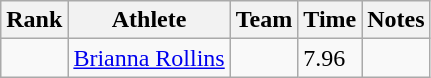<table class="wikitable sortable">
<tr>
<th>Rank</th>
<th>Athlete</th>
<th>Team</th>
<th>Time</th>
<th>Notes</th>
</tr>
<tr>
<td align=center></td>
<td><a href='#'>Brianna Rollins</a></td>
<td></td>
<td>7.96</td>
<td></td>
</tr>
</table>
